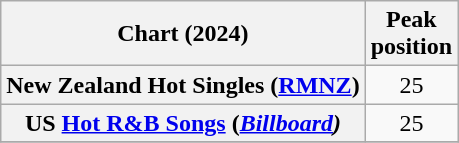<table class="wikitable sortable plainrowheaders" style="text-align:center">
<tr>
<th scope="col">Chart (2024)</th>
<th scope="col">Peak<br>position</th>
</tr>
<tr>
<th scope="row">New Zealand Hot Singles (<a href='#'>RMNZ</a>)</th>
<td>25</td>
</tr>
<tr>
<th scope="row">US <a href='#'>Hot R&B Songs</a> (<em><a href='#'>Billboard</a>)</em></th>
<td>25</td>
</tr>
<tr>
</tr>
</table>
